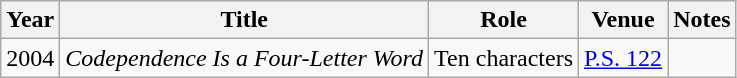<table class="wikitable sortable">
<tr>
<th>Year</th>
<th>Title</th>
<th>Role</th>
<th>Venue</th>
<th class="unsortable">Notes</th>
</tr>
<tr>
<td>2004</td>
<td><em>Codependence Is a Four-Letter Word</em></td>
<td>Ten characters</td>
<td><a href='#'>P.S. 122</a></td>
<td></td>
</tr>
</table>
